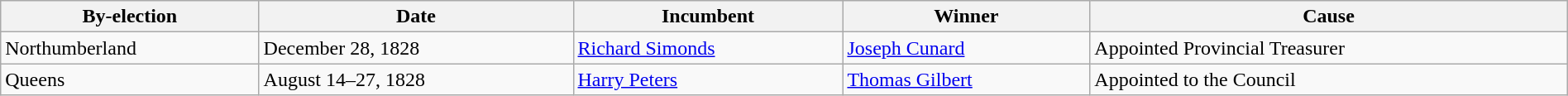<table class=wikitable style="width:100%">
<tr>
<th>By-election</th>
<th>Date</th>
<th>Incumbent</th>
<th>Winner</th>
<th>Cause</th>
</tr>
<tr>
<td>Northumberland</td>
<td>December 28, 1828</td>
<td><a href='#'>Richard Simonds</a></td>
<td><a href='#'>Joseph Cunard</a></td>
<td>Appointed Provincial Treasurer</td>
</tr>
<tr>
<td>Queens</td>
<td>August 14–27, 1828</td>
<td><a href='#'>Harry Peters</a></td>
<td><a href='#'>Thomas Gilbert</a></td>
<td>Appointed to the Council</td>
</tr>
</table>
